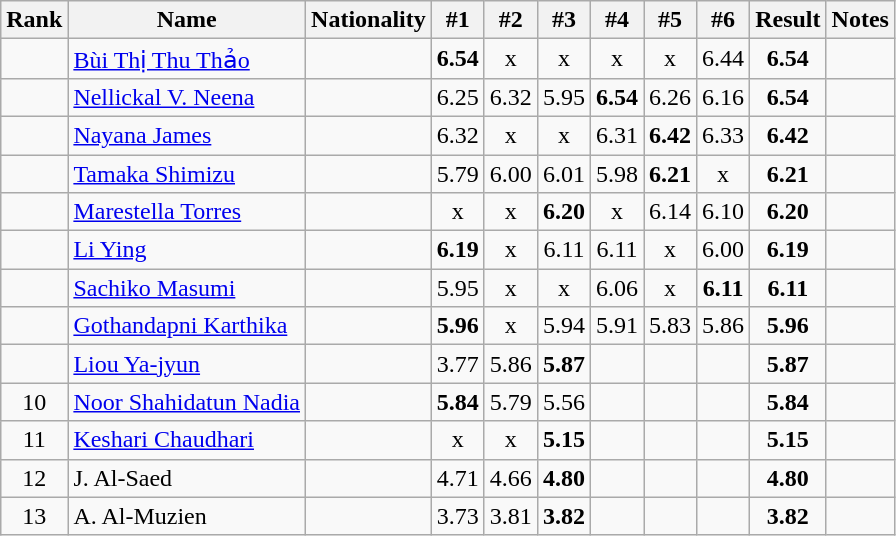<table class="wikitable sortable" style="text-align:center">
<tr>
<th>Rank</th>
<th>Name</th>
<th>Nationality</th>
<th>#1</th>
<th>#2</th>
<th>#3</th>
<th>#4</th>
<th>#5</th>
<th>#6</th>
<th>Result</th>
<th>Notes</th>
</tr>
<tr>
<td></td>
<td align=left><a href='#'>Bùi Thị Thu Thảo</a></td>
<td align=left></td>
<td><strong>6.54</strong></td>
<td>x</td>
<td>x</td>
<td>x</td>
<td>x</td>
<td>6.44</td>
<td><strong>6.54</strong></td>
<td></td>
</tr>
<tr>
<td></td>
<td align=left><a href='#'>Nellickal V. Neena</a></td>
<td align=left></td>
<td>6.25</td>
<td>6.32</td>
<td>5.95</td>
<td><strong>6.54</strong></td>
<td>6.26</td>
<td>6.16</td>
<td><strong>6.54</strong></td>
<td></td>
</tr>
<tr>
<td></td>
<td align=left><a href='#'>Nayana James</a></td>
<td align=left></td>
<td>6.32</td>
<td>x</td>
<td>x</td>
<td>6.31</td>
<td><strong>6.42</strong></td>
<td>6.33</td>
<td><strong>6.42</strong></td>
<td></td>
</tr>
<tr>
<td></td>
<td align=left><a href='#'>Tamaka Shimizu</a></td>
<td align=left></td>
<td>5.79</td>
<td>6.00</td>
<td>6.01</td>
<td>5.98</td>
<td><strong>6.21</strong></td>
<td>x</td>
<td><strong>6.21</strong></td>
<td></td>
</tr>
<tr>
<td></td>
<td align=left><a href='#'>Marestella Torres</a></td>
<td align=left></td>
<td>x</td>
<td>x</td>
<td><strong>6.20</strong></td>
<td>x</td>
<td>6.14</td>
<td>6.10</td>
<td><strong>6.20</strong></td>
<td></td>
</tr>
<tr>
<td></td>
<td align=left><a href='#'>Li Ying</a></td>
<td align=left></td>
<td><strong>6.19</strong></td>
<td>x</td>
<td>6.11</td>
<td>6.11</td>
<td>x</td>
<td>6.00</td>
<td><strong>6.19</strong></td>
<td></td>
</tr>
<tr>
<td></td>
<td align=left><a href='#'>Sachiko Masumi</a></td>
<td align=left></td>
<td>5.95</td>
<td>x</td>
<td>x</td>
<td>6.06</td>
<td>x</td>
<td><strong>6.11</strong></td>
<td><strong>6.11</strong></td>
<td></td>
</tr>
<tr>
<td></td>
<td align=left><a href='#'>Gothandapni Karthika</a></td>
<td align=left></td>
<td><strong>5.96</strong></td>
<td>x</td>
<td>5.94</td>
<td>5.91</td>
<td>5.83</td>
<td>5.86</td>
<td><strong>5.96</strong></td>
<td></td>
</tr>
<tr>
<td></td>
<td align=left><a href='#'>Liou Ya-jyun</a></td>
<td align=left></td>
<td>3.77</td>
<td>5.86</td>
<td><strong>5.87</strong></td>
<td></td>
<td></td>
<td></td>
<td><strong>5.87</strong></td>
<td></td>
</tr>
<tr>
<td>10</td>
<td align=left><a href='#'>Noor Shahidatun Nadia</a></td>
<td align=left></td>
<td><strong>5.84</strong></td>
<td>5.79</td>
<td>5.56</td>
<td></td>
<td></td>
<td></td>
<td><strong>5.84</strong></td>
<td></td>
</tr>
<tr>
<td>11</td>
<td align=left><a href='#'>Keshari Chaudhari</a></td>
<td align=left></td>
<td>x</td>
<td>x</td>
<td><strong>5.15</strong></td>
<td></td>
<td></td>
<td></td>
<td><strong>5.15</strong></td>
<td></td>
</tr>
<tr>
<td>12</td>
<td align=left>J. Al-Saed</td>
<td align=left></td>
<td>4.71</td>
<td>4.66</td>
<td><strong>4.80</strong></td>
<td></td>
<td></td>
<td></td>
<td><strong>4.80</strong></td>
<td></td>
</tr>
<tr>
<td>13</td>
<td align=left>A. Al-Muzien</td>
<td align=left></td>
<td>3.73</td>
<td>3.81</td>
<td><strong>3.82</strong></td>
<td></td>
<td></td>
<td></td>
<td><strong>3.82</strong></td>
<td></td>
</tr>
</table>
